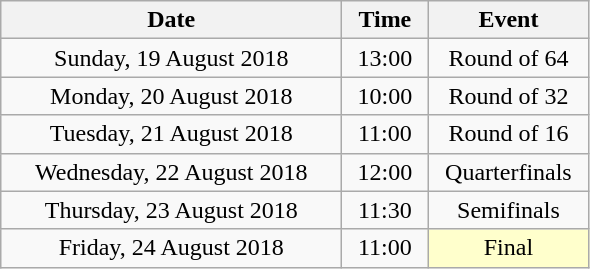<table class = "wikitable" style="text-align:center;">
<tr>
<th width=220>Date</th>
<th width=50>Time</th>
<th width=100>Event</th>
</tr>
<tr>
<td>Sunday, 19 August 2018</td>
<td>13:00</td>
<td>Round of 64</td>
</tr>
<tr>
<td>Monday, 20 August 2018</td>
<td>10:00</td>
<td>Round of 32</td>
</tr>
<tr>
<td>Tuesday, 21 August 2018</td>
<td>11:00</td>
<td>Round of 16</td>
</tr>
<tr>
<td>Wednesday, 22 August 2018</td>
<td>12:00</td>
<td>Quarterfinals</td>
</tr>
<tr>
<td>Thursday, 23 August 2018</td>
<td>11:30</td>
<td>Semifinals</td>
</tr>
<tr>
<td>Friday, 24 August 2018</td>
<td>11:00</td>
<td bgcolor=ffffcc>Final</td>
</tr>
</table>
